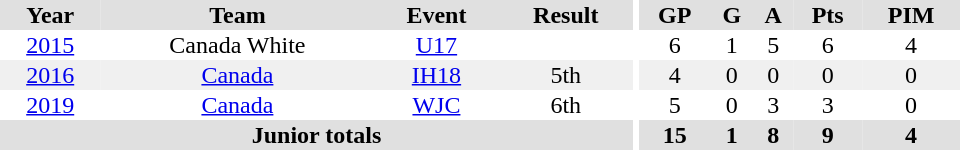<table border="0" cellpadding="1" cellspacing="0" ID="Table3" style="text-align:center; width:40em;">
<tr bgcolor="#e0e0e0">
<th>Year</th>
<th>Team</th>
<th>Event</th>
<th>Result</th>
<th rowspan="99" bgcolor="#ffffff"></th>
<th>GP</th>
<th>G</th>
<th>A</th>
<th>Pts</th>
<th>PIM</th>
</tr>
<tr>
<td><a href='#'>2015</a></td>
<td>Canada White</td>
<td><a href='#'>U17</a></td>
<td></td>
<td>6</td>
<td>1</td>
<td>5</td>
<td>6</td>
<td>4</td>
</tr>
<tr bgcolor="#f0f0f0">
<td><a href='#'>2016</a></td>
<td><a href='#'>Canada</a></td>
<td><a href='#'>IH18</a></td>
<td>5th</td>
<td>4</td>
<td>0</td>
<td>0</td>
<td>0</td>
<td>0</td>
</tr>
<tr>
<td><a href='#'>2019</a></td>
<td><a href='#'>Canada</a></td>
<td><a href='#'>WJC</a></td>
<td>6th</td>
<td>5</td>
<td>0</td>
<td>3</td>
<td>3</td>
<td>0</td>
</tr>
<tr bgcolor="#e0e0e0">
<th colspan="4">Junior totals</th>
<th>15</th>
<th>1</th>
<th>8</th>
<th>9</th>
<th>4</th>
</tr>
</table>
